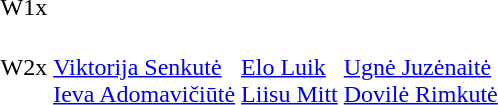<table>
<tr>
<td>W1x</td>
<td></td>
<td></td>
<td></td>
</tr>
<tr>
<td>W2x</td>
<td><br><a href='#'>Viktorija Senkutė</a><br><a href='#'>Ieva Adomavičiūtė</a></td>
<td><br><a href='#'>Elo Luik</a><br><a href='#'>Liisu Mitt</a></td>
<td><br><a href='#'>Ugnė Juzėnaitė</a><br><a href='#'>Dovilė Rimkutė</a></td>
</tr>
</table>
